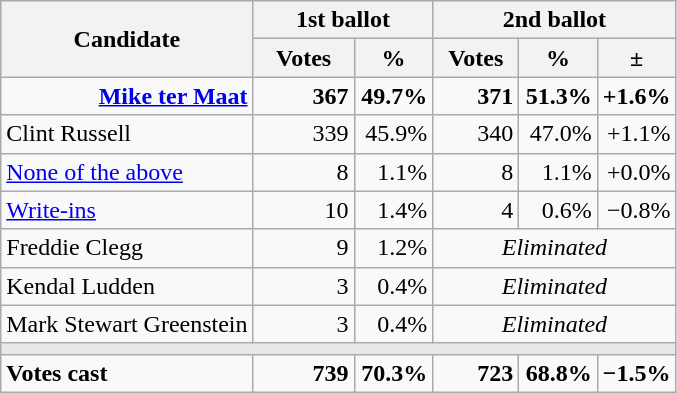<table class="wikitable" style="text-align:right;">
<tr>
<th rowspan="2">Candidate</th>
<th colspan="2">1st ballot</th>
<th colspan="3">2nd ballot</th>
</tr>
<tr>
<th width="60">Votes</th>
<th width="45">%</th>
<th width="50">Votes</th>
<th width="45">%</th>
<th width="45">±</th>
</tr>
<tr>
<td><strong><a href='#'>Mike ter Maat</a></strong></td>
<td><strong>367</strong></td>
<td><strong>49.7%</strong></td>
<td><strong>371</strong></td>
<td><strong>51.3%</strong></td>
<td><strong>+1.6%</strong></td>
</tr>
<tr>
<td align="left">Clint Russell</td>
<td>339</td>
<td>45.9%</td>
<td>340</td>
<td>47.0%</td>
<td>+1.1%</td>
</tr>
<tr>
<td align="left"><a href='#'>None of the above</a></td>
<td>8</td>
<td>1.1%</td>
<td>8</td>
<td>1.1%</td>
<td>+0.0%</td>
</tr>
<tr>
<td align="left"><a href='#'>Write-ins</a></td>
<td>10</td>
<td>1.4%</td>
<td>4</td>
<td>0.6%</td>
<td>−0.8%</td>
</tr>
<tr>
<td align="left">Freddie Clegg</td>
<td>9</td>
<td>1.2%</td>
<td colspan="3" align="center"><em>Eliminated</em></td>
</tr>
<tr>
<td align="left">Kendal Ludden</td>
<td>3</td>
<td>0.4%</td>
<td colspan="3" align="center"><em>Eliminated</em></td>
</tr>
<tr>
<td align="left">Mark Stewart Greenstein</td>
<td>3</td>
<td>0.4%</td>
<td colspan="3" align="center"><em>Eliminated</em></td>
</tr>
<tr>
<td colspan="6" bgcolor="#E9E9E9"></td>
</tr>
<tr style="font-weight:bold;">
<td align="left">Votes cast</td>
<td>739</td>
<td>70.3%</td>
<td>723</td>
<td>68.8%</td>
<td>−1.5%</td>
</tr>
</table>
